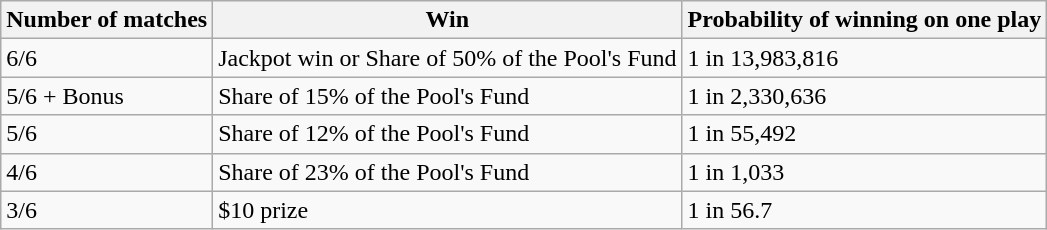<table class="wikitable">
<tr>
<th>Number of matches</th>
<th>Win</th>
<th>Probability of winning on one play</th>
</tr>
<tr>
<td>6/6</td>
<td>Jackpot win or Share of 50% of the Pool's Fund</td>
<td>1 in 13,983,816</td>
</tr>
<tr>
<td>5/6 + Bonus</td>
<td>Share of 15% of the Pool's Fund</td>
<td>1 in 2,330,636</td>
</tr>
<tr>
<td>5/6</td>
<td>Share of 12% of the Pool's Fund</td>
<td>1 in 55,492</td>
</tr>
<tr>
<td>4/6</td>
<td>Share of 23% of the Pool's Fund</td>
<td>1 in 1,033</td>
</tr>
<tr>
<td>3/6</td>
<td>$10 prize</td>
<td>1 in 56.7</td>
</tr>
</table>
